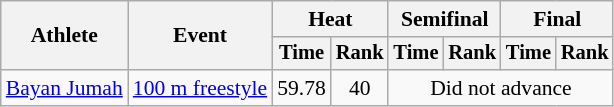<table class=wikitable style="font-size:90%">
<tr>
<th rowspan="2">Athlete</th>
<th rowspan="2">Event</th>
<th colspan="2">Heat</th>
<th colspan="2">Semifinal</th>
<th colspan="2">Final</th>
</tr>
<tr style="font-size:95%">
<th>Time</th>
<th>Rank</th>
<th>Time</th>
<th>Rank</th>
<th>Time</th>
<th>Rank</th>
</tr>
<tr align=center>
<td align=left><a href='#'>Bayan Jumah</a></td>
<td align=left><a href='#'>100 m freestyle</a></td>
<td>59.78</td>
<td>40</td>
<td colspan=4>Did not advance</td>
</tr>
</table>
